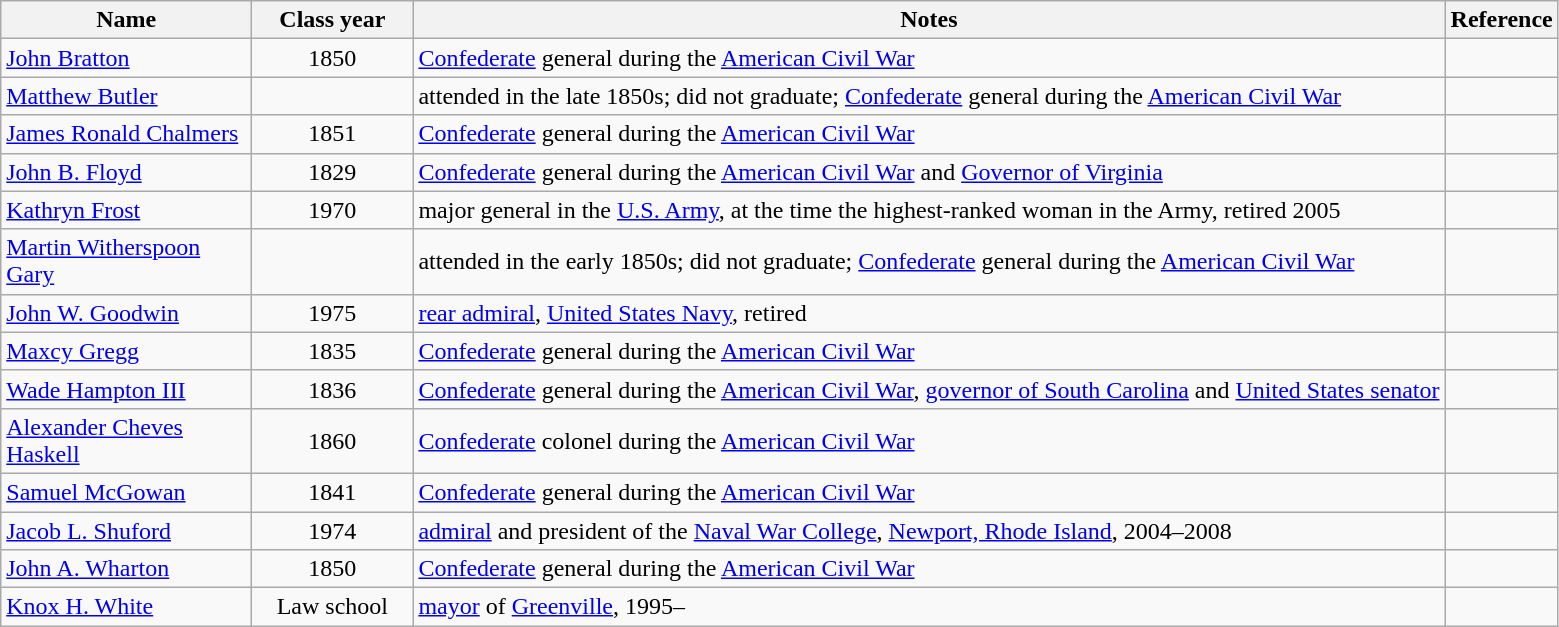<table class="wikitable sortable">
<tr>
<th width="160">Name</th>
<th width="100">Class year</th>
<th width="*" class="unsortable">Notes</th>
<th width="*" class="unsortable">Reference</th>
</tr>
<tr>
<td><a href='#'>John Bratton</a></td>
<td align="center">1850</td>
<td><a href='#'>Confederate</a> general during the <a href='#'>American Civil War</a></td>
<td></td>
</tr>
<tr>
<td><a href='#'>Matthew Butler</a></td>
<td align="center"></td>
<td>attended in the late 1850s; did not graduate; <a href='#'>Confederate</a> general during the <a href='#'>American Civil War</a></td>
<td></td>
</tr>
<tr>
<td><a href='#'>James Ronald Chalmers</a></td>
<td align="center">1851</td>
<td><a href='#'>Confederate</a> general during the <a href='#'>American Civil War</a></td>
<td></td>
</tr>
<tr>
<td><a href='#'>John B. Floyd</a></td>
<td align="center">1829</td>
<td><a href='#'>Confederate</a> general during the <a href='#'>American Civil War</a> and <a href='#'>Governor of Virginia</a></td>
<td></td>
</tr>
<tr>
<td><a href='#'>Kathryn Frost</a></td>
<td align="center">1970</td>
<td>major general in the <a href='#'>U.S. Army</a>, at the time the highest-ranked woman in the Army, retired 2005</td>
<td></td>
</tr>
<tr>
<td><a href='#'>Martin Witherspoon Gary</a></td>
<td align="center"></td>
<td>attended in the early 1850s; did not graduate; <a href='#'>Confederate</a> general during the <a href='#'>American Civil War</a></td>
<td></td>
</tr>
<tr>
<td><a href='#'>John W. Goodwin</a></td>
<td align="center">1975</td>
<td><a href='#'>rear admiral</a>, <a href='#'>United States Navy</a>, retired</td>
<td></td>
</tr>
<tr>
<td><a href='#'>Maxcy Gregg</a></td>
<td align="center">1835</td>
<td><a href='#'>Confederate</a> general during the <a href='#'>American Civil War</a></td>
<td></td>
</tr>
<tr>
<td><a href='#'>Wade Hampton III</a></td>
<td align="center">1836</td>
<td><a href='#'>Confederate</a> general during the <a href='#'>American Civil War</a>, <a href='#'>governor of South Carolina</a> and <a href='#'>United States senator</a></td>
<td></td>
</tr>
<tr>
<td><a href='#'>Alexander Cheves Haskell</a></td>
<td align="center">1860</td>
<td><a href='#'>Confederate</a> colonel during the <a href='#'>American Civil War</a></td>
<td></td>
</tr>
<tr>
<td><a href='#'>Samuel McGowan</a></td>
<td align="center">1841</td>
<td><a href='#'>Confederate</a> general during the <a href='#'>American Civil War</a></td>
<td></td>
</tr>
<tr>
<td><a href='#'>Jacob L. Shuford</a></td>
<td align="center">1974</td>
<td><a href='#'>admiral</a> and president of the <a href='#'>Naval War College</a>, <a href='#'>Newport, Rhode Island</a>, 2004–2008</td>
<td></td>
</tr>
<tr>
<td><a href='#'>John A. Wharton</a></td>
<td align="center">1850</td>
<td><a href='#'>Confederate</a> general during the <a href='#'>American Civil War</a></td>
<td></td>
</tr>
<tr>
<td><a href='#'>Knox H. White</a></td>
<td align="center">Law school</td>
<td><a href='#'>mayor</a> of <a href='#'>Greenville</a>, 1995–</td>
<td></td>
</tr>
</table>
